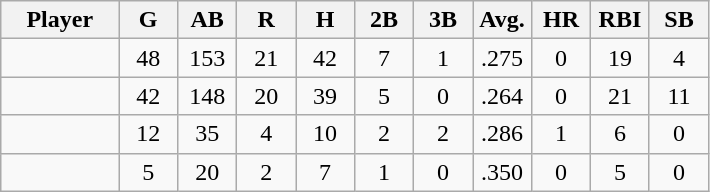<table class="wikitable">
<tr>
<th bgcolor="#DDDDFF" width="16%">Player</th>
<th bgcolor="#DDDDFF" width="8%">G</th>
<th bgcolor="#DDDDFF" width="8%">AB</th>
<th bgcolor="#DDDDFF" width="8%">R</th>
<th bgcolor="#DDDDFF" width="8%">H</th>
<th bgcolor="#DDDDFF" width="8%">2B</th>
<th bgcolor="#DDDDFF" width="8%">3B</th>
<th bgcolor="#DDDDFF" width="8%">Avg.</th>
<th bgcolor="#DDDDFF" width="8%">HR</th>
<th bgcolor="#DDDDFF" width="8%">RBI</th>
<th bgcolor="#DDDDFF" width="8%">SB</th>
</tr>
<tr align="center">
<td></td>
<td>48</td>
<td>153</td>
<td>21</td>
<td>42</td>
<td>7</td>
<td>1</td>
<td>.275</td>
<td>0</td>
<td>19</td>
<td>4</td>
</tr>
<tr align="center">
<td></td>
<td>42</td>
<td>148</td>
<td>20</td>
<td>39</td>
<td>5</td>
<td>0</td>
<td>.264</td>
<td>0</td>
<td>21</td>
<td>11</td>
</tr>
<tr align="center">
<td></td>
<td>12</td>
<td>35</td>
<td>4</td>
<td>10</td>
<td>2</td>
<td>2</td>
<td>.286</td>
<td>1</td>
<td>6</td>
<td>0</td>
</tr>
<tr align="center">
<td></td>
<td>5</td>
<td>20</td>
<td>2</td>
<td>7</td>
<td>1</td>
<td>0</td>
<td>.350</td>
<td>0</td>
<td>5</td>
<td>0</td>
</tr>
</table>
